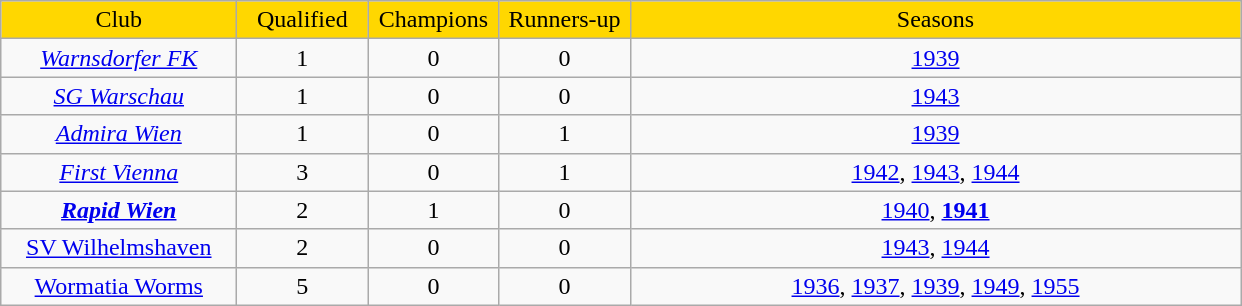<table class="wikitable sortable">
<tr align="center" bgcolor="#FFD700">
<td width="150">Club</td>
<td width="80">Qualified</td>
<td width="80">Champions</td>
<td width="80">Runners-up</td>
<td width="400">Seasons</td>
</tr>
<tr align="center">
<td><em><a href='#'>Warnsdorfer FK</a></em></td>
<td>1</td>
<td>0</td>
<td>0</td>
<td><a href='#'>1939</a></td>
</tr>
<tr align="center">
<td><em><a href='#'>SG Warschau</a></em></td>
<td>1</td>
<td>0</td>
<td>0</td>
<td><a href='#'>1943</a></td>
</tr>
<tr align="center">
<td><em><a href='#'>Admira Wien</a></em></td>
<td>1</td>
<td>0</td>
<td>1</td>
<td><a href='#'>1939</a></td>
</tr>
<tr align="center">
<td><em><a href='#'>First Vienna</a></em></td>
<td>3</td>
<td>0</td>
<td>1</td>
<td><a href='#'>1942</a>, <a href='#'>1943</a>, <a href='#'>1944</a></td>
</tr>
<tr align="center">
<td><strong><em><a href='#'>Rapid Wien</a></em></strong></td>
<td>2</td>
<td>1</td>
<td>0</td>
<td><a href='#'>1940</a>, <strong><a href='#'>1941</a></strong></td>
</tr>
<tr align="center">
<td><a href='#'>SV Wilhelmshaven</a></td>
<td>2</td>
<td>0</td>
<td>0</td>
<td><a href='#'>1943</a>, <a href='#'>1944</a></td>
</tr>
<tr align="center">
<td><a href='#'>Wormatia Worms</a></td>
<td>5</td>
<td>0</td>
<td>0</td>
<td><a href='#'>1936</a>, <a href='#'>1937</a>, <a href='#'>1939</a>, <a href='#'>1949</a>, <a href='#'>1955</a></td>
</tr>
</table>
